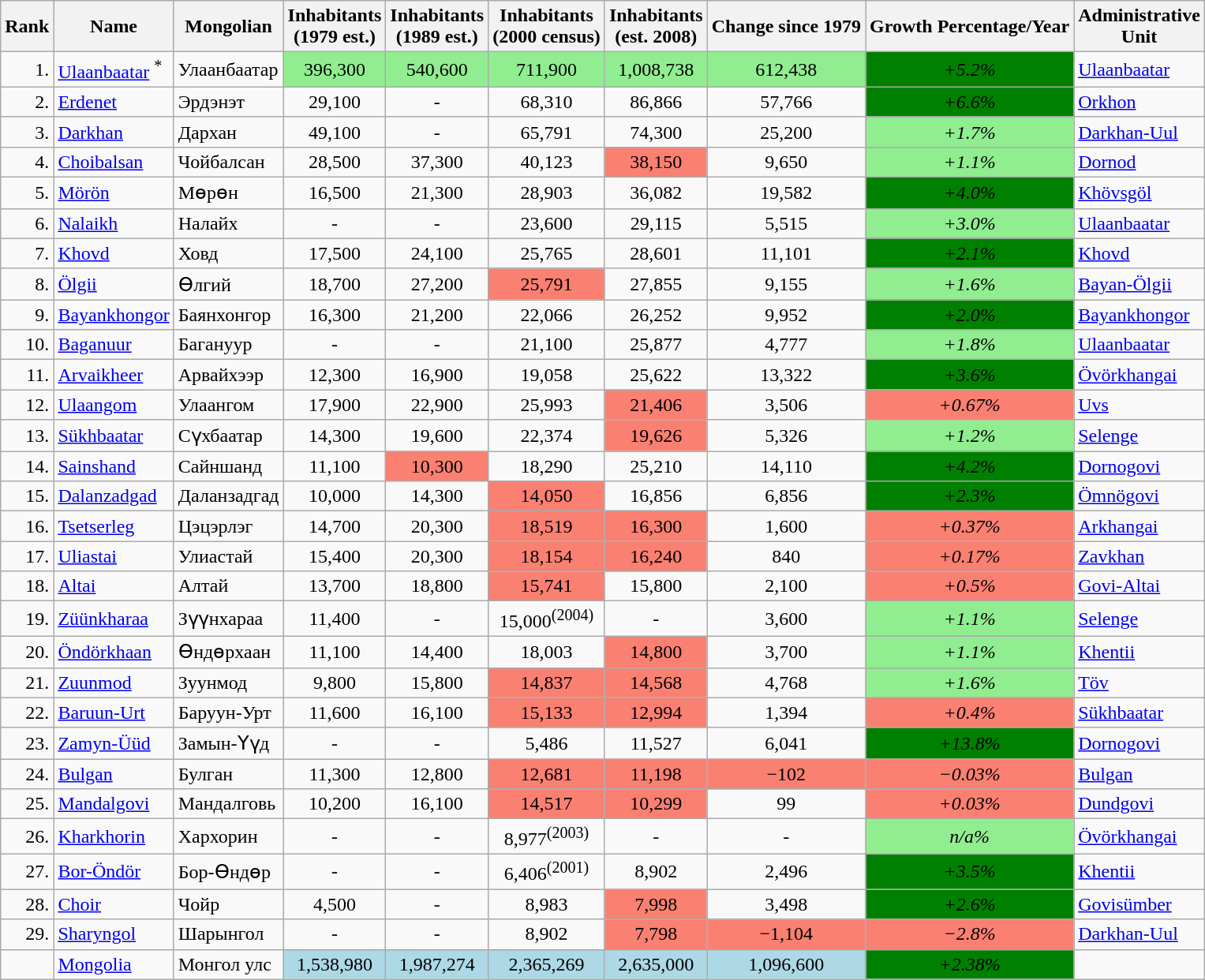<table class="wikitable sortable">
<tr ---->
<th>Rank</th>
<th>Name</th>
<th>Mongolian</th>
<th>Inhabitants<br>(1979 est.)</th>
<th>Inhabitants<br>(1989 est.)</th>
<th>Inhabitants<br>(2000 census)</th>
<th>Inhabitants<br>(est. 2008)</th>
<th>Change since 1979</th>
<th>Growth Percentage/Year</th>
<th>Administrative<br>Unit</th>
</tr>
<tr ---->
<td align="right">1.</td>
<td><a href='#'>Ulaanbaatar</a> <sup>*</sup></td>
<td>Улаанбаатар</td>
<td style="text-align: center; background:LightGreen;">396,300</td>
<td style="text-align: center; background:LightGreen;">540,600</td>
<td style="text-align: center; background:LightGreen;">711,900</td>
<td style="text-align: center; background:LightGreen;">1,008,738</td>
<td style="text-align: center; background:LightGreen;">612,438</td>
<td style="text-align: center; background:Green;"><em>+5.2%</em></td>
<td><a href='#'>Ulaanbaatar</a></td>
</tr>
<tr ---->
<td align="right">2.</td>
<td><a href='#'>Erdenet</a></td>
<td>Эрдэнэт</td>
<td style="text-align: center; background:;">29,100</td>
<td style="text-align: center; background:;">-</td>
<td style="text-align: center; background:;">68,310</td>
<td style="text-align: center; background:;">86,866</td>
<td style="text-align: center; background:;">57,766</td>
<td style="text-align: center; background:Green;"><em>+6.6%</em></td>
<td><a href='#'>Orkhon</a></td>
</tr>
<tr ---->
<td align="right">3.</td>
<td><a href='#'>Darkhan</a></td>
<td>Дархан</td>
<td style="text-align: center; background:;">49,100</td>
<td style="text-align: center; background:;">-</td>
<td style="text-align: center; background:;">65,791</td>
<td style="text-align: center; background:;">74,300</td>
<td style="text-align: center; background:;">25,200</td>
<td style="text-align: center; background:LightGreen;"><em>+1.7%</em></td>
<td><a href='#'>Darkhan-Uul</a></td>
</tr>
<tr ---->
<td align="right">4.</td>
<td><a href='#'>Choibalsan</a></td>
<td>Чойбалсан</td>
<td style="text-align: center; background:;">28,500</td>
<td style="text-align: center; background:;">37,300</td>
<td style="text-align: center; background:;">40,123</td>
<td style="text-align: center; background:Salmon;">38,150</td>
<td style="text-align: center; background:;">9,650</td>
<td style="text-align: center; background:LightGreen;"><em>+1.1%</em></td>
<td><a href='#'>Dornod</a></td>
</tr>
<tr ---->
<td align="right">5.</td>
<td><a href='#'>Mörön</a></td>
<td>Мөрөн</td>
<td style="text-align: center; background:;">16,500</td>
<td style="text-align: center; background:;">21,300</td>
<td style="text-align: center; background:;">28,903</td>
<td style="text-align: center; background:;">36,082</td>
<td style="text-align: center; background:;">19,582</td>
<td style="text-align: center; background:Green;"><em>+4.0%</em></td>
<td><a href='#'>Khövsgöl</a></td>
</tr>
<tr ---->
<td align="right">6.</td>
<td><a href='#'>Nalaikh</a></td>
<td>Налайх</td>
<td style="text-align: center; background:;">-</td>
<td style="text-align: center; background:;">-</td>
<td style="text-align: center; background:;">23,600</td>
<td style="text-align: center; background:;">29,115</td>
<td style="text-align: center; background:;">5,515</td>
<td style="text-align: center; background:LightGreen;"><em>+3.0%</em></td>
<td><a href='#'>Ulaanbaatar</a></td>
</tr>
<tr ---->
<td align="right">7.</td>
<td><a href='#'>Khovd</a></td>
<td>Ховд</td>
<td style="text-align: center; background:;">17,500</td>
<td style="text-align: center; background:;">24,100</td>
<td style="text-align: center; background:;">25,765</td>
<td style="text-align: center; background:;">28,601</td>
<td style="text-align: center; background:;">11,101</td>
<td style="text-align: center; background:Green;"><em>+2.1%</em></td>
<td><a href='#'>Khovd</a></td>
</tr>
<tr ---->
<td align="right">8.</td>
<td><a href='#'>Ölgii</a></td>
<td>Өлгий</td>
<td style="text-align: center; background:;">18,700</td>
<td style="text-align: center; background:;">27,200</td>
<td style="text-align: center; background:Salmon;">25,791</td>
<td style="text-align: center; background:;">27,855</td>
<td style="text-align: center; background:;">9,155</td>
<td style="text-align: center; background:LightGreen;"><em>+1.6%</em></td>
<td><a href='#'>Bayan-Ölgii</a></td>
</tr>
<tr ---->
<td align="right">9.</td>
<td><a href='#'>Bayankhongor</a></td>
<td>Баянхонгор</td>
<td style="text-align: center; background:;">16,300</td>
<td style="text-align: center; background:;">21,200</td>
<td style="text-align: center; background:;">22,066</td>
<td style="text-align: center; background:;">26,252</td>
<td style="text-align: center; background:;">9,952</td>
<td style="text-align: center; background:Green;"><em>+2.0%</em></td>
<td><a href='#'>Bayankhongor</a></td>
</tr>
<tr ---->
<td align="right">10.</td>
<td><a href='#'>Baganuur</a></td>
<td>Багануур</td>
<td style="text-align: center; background:;">-</td>
<td style="text-align: center; background:;">-</td>
<td style="text-align: center; background:;">21,100</td>
<td style="text-align: center; background:;">25,877</td>
<td style="text-align: center; background:;">4,777</td>
<td style="text-align: center; background:LightGreen;"><em>+1.8%</em></td>
<td><a href='#'>Ulaanbaatar</a></td>
</tr>
<tr ---->
<td align="right">11.</td>
<td><a href='#'>Arvaikheer</a></td>
<td>Арвайхээр</td>
<td style="text-align: center; background:;">12,300</td>
<td style="text-align: center; background:;">16,900</td>
<td style="text-align: center; background:;">19,058</td>
<td style="text-align: center; background:;">25,622</td>
<td style="text-align: center; background:;">13,322</td>
<td style="text-align: center; background:Green;"><em>+3.6%</em></td>
<td><a href='#'>Övörkhangai</a></td>
</tr>
<tr ---->
<td align="right">12.</td>
<td><a href='#'>Ulaangom</a></td>
<td>Улаангом</td>
<td style="text-align: center; background:;">17,900</td>
<td style="text-align: center; background:;">22,900</td>
<td style="text-align: center; background:;">25,993</td>
<td style="text-align: center; background:Salmon;">21,406</td>
<td style="text-align: center; background:;">3,506</td>
<td style="text-align: center; background:Salmon;"><em>+0.67%</em></td>
<td><a href='#'>Uvs</a></td>
</tr>
<tr ---->
<td align="right">13.</td>
<td><a href='#'>Sükhbaatar</a></td>
<td>Сүхбаатар</td>
<td style="text-align: center; background:;">14,300</td>
<td style="text-align: center; background:;">19,600</td>
<td style="text-align: center; background:;">22,374</td>
<td style="text-align: center; background:Salmon;">19,626</td>
<td style="text-align: center; background:;">5,326</td>
<td style="text-align: center; background:LightGreen;"><em>+1.2%</em></td>
<td><a href='#'>Selenge</a></td>
</tr>
<tr ---->
<td align="right">14.</td>
<td><a href='#'>Sainshand</a></td>
<td>Сайншанд</td>
<td style="text-align: center; background:;">11,100</td>
<td style="text-align: center; background:Salmon;">10,300</td>
<td style="text-align: center; background:;">18,290</td>
<td style="text-align: center; background:;">25,210</td>
<td style="text-align: center; background:;">14,110</td>
<td style="text-align: center; background:Green;"><em>+4.2%</em></td>
<td><a href='#'>Dornogovi</a></td>
</tr>
<tr ---->
<td align="right">15.</td>
<td><a href='#'>Dalanzadgad</a></td>
<td>Даланзадгад</td>
<td style="text-align: center; background:;">10,000</td>
<td style="text-align: center; background:;">14,300</td>
<td style="text-align: center; background:Salmon;">14,050</td>
<td style="text-align: center; background:;">16,856</td>
<td style="text-align: center; background:;">6,856</td>
<td style="text-align: center; background:Green;"><em>+2.3%</em></td>
<td><a href='#'>Ömnögovi</a></td>
</tr>
<tr ---->
<td align="right">16.</td>
<td><a href='#'>Tsetserleg</a></td>
<td>Цэцэрлэг</td>
<td style="text-align: center; background:;">14,700</td>
<td style="text-align: center; background:;">20,300</td>
<td style="text-align: center; background:Salmon;">18,519</td>
<td style="text-align: center; background:Salmon;">16,300</td>
<td style="text-align: center; background:;">1,600</td>
<td style="text-align: center; background:Salmon;"><em>+0.37%</em></td>
<td><a href='#'>Arkhangai</a></td>
</tr>
<tr ---->
<td align="right">17.</td>
<td><a href='#'>Uliastai</a></td>
<td>Улиастай</td>
<td style="text-align: center; background:;">15,400</td>
<td style="text-align: center; background:;">20,300</td>
<td style="text-align: center; background:Salmon;">18,154</td>
<td style="text-align: center; background:Salmon;">16,240</td>
<td style="text-align: center; background:;">840</td>
<td style="text-align: center; background:Salmon;"><em>+0.17%</em></td>
<td><a href='#'>Zavkhan</a></td>
</tr>
<tr ---->
<td align="right">18.</td>
<td><a href='#'>Altai</a></td>
<td>Алтай</td>
<td style="text-align: center; background:;">13,700</td>
<td style="text-align: center; background:;">18,800</td>
<td style="text-align: center; background:Salmon;">15,741</td>
<td style="text-align: center; background:;">15,800</td>
<td style="text-align: center; background:;">2,100</td>
<td style="text-align: center; background:Salmon;"><em>+0.5%</em></td>
<td><a href='#'>Govi-Altai</a></td>
</tr>
<tr ---->
<td align="right">19.</td>
<td><a href='#'>Züünkharaa</a></td>
<td>Зүүнхараа</td>
<td style="text-align: center; background:;">11,400</td>
<td style="text-align: center; background:;">-</td>
<td style="text-align: center; background:;">15,000<sup>(2004)</sup></td>
<td style="text-align: center; background:;">-</td>
<td style="text-align: center; background:;">3,600</td>
<td style="text-align: center; background:LightGreen;"><em>+1.1%</em></td>
<td><a href='#'>Selenge</a></td>
</tr>
<tr ---->
<td align="right">20.</td>
<td><a href='#'>Öndörkhaan</a></td>
<td>Өндөрхаан</td>
<td style="text-align: center; background:;">11,100</td>
<td style="text-align: center; background:;">14,400</td>
<td style="text-align: center; background:;">18,003</td>
<td style="text-align: center; background:Salmon;">14,800</td>
<td style="text-align: center; background:;">3,700</td>
<td style="text-align: center; background:LightGreen;"><em>+1.1%</em></td>
<td><a href='#'>Khentii</a></td>
</tr>
<tr ---->
<td align="right">21.</td>
<td><a href='#'>Zuunmod</a></td>
<td>Зуунмод</td>
<td style="text-align: center; background:;">9,800</td>
<td style="text-align: center; background:;">15,800</td>
<td style="text-align: center; background:Salmon;">14,837</td>
<td style="text-align: center; background:Salmon;">14,568</td>
<td style="text-align: center; background:;">4,768</td>
<td style="text-align: center; background:LightGreen;"><em>+1.6%</em></td>
<td><a href='#'>Töv</a></td>
</tr>
<tr ---->
<td align="right">22.</td>
<td><a href='#'>Baruun-Urt</a></td>
<td>Баруун-Урт</td>
<td style="text-align: center; background:;">11,600</td>
<td style="text-align: center; background:;">16,100</td>
<td style="text-align: center; background:Salmon;">15,133</td>
<td style="text-align: center; background:Salmon;">12,994</td>
<td style="text-align: center; background:;">1,394</td>
<td style="text-align: center; background:Salmon;"><em>+0.4%</em></td>
<td><a href='#'>Sükhbaatar</a></td>
</tr>
<tr ---->
<td align="right">23.</td>
<td><a href='#'>Zamyn-Üüd</a></td>
<td>Замын-Үүд</td>
<td style="text-align: center; background:;">-</td>
<td style="text-align: center; background:;">-</td>
<td style="text-align: center; background:;">5,486</td>
<td style="text-align: center; background:;">11,527</td>
<td style="text-align: center; background:;">6,041</td>
<td style="text-align: center; background:Green;"><em>+13.8%</em></td>
<td><a href='#'>Dornogovi</a></td>
</tr>
<tr ---->
<td align="right">24.</td>
<td><a href='#'>Bulgan</a></td>
<td>Булган</td>
<td style="text-align: center; background:;">11,300</td>
<td style="text-align: center; background:;">12,800</td>
<td style="text-align: center; background:Salmon;">12,681</td>
<td style="text-align: center; background:Salmon;">11,198</td>
<td style="text-align: center; background:Salmon;">−102</td>
<td style="text-align: center; background:Salmon;"><em>−0.03%</em></td>
<td><a href='#'>Bulgan</a></td>
</tr>
<tr ---->
<td align="right">25.</td>
<td><a href='#'>Mandalgovi</a></td>
<td>Мандалговь</td>
<td style="text-align: center; background:;">10,200</td>
<td style="text-align: center; background:;">16,100</td>
<td style="text-align: center; background:Salmon;">14,517</td>
<td style="text-align: center; background:Salmon;">10,299</td>
<td style="text-align: center; background:;">99</td>
<td style="text-align: center; background:Salmon;"><em>+0.03%</em></td>
<td><a href='#'>Dundgovi</a></td>
</tr>
<tr ---->
<td align="right">26.</td>
<td><a href='#'>Kharkhorin</a></td>
<td>Хархорин</td>
<td style="text-align: center; background:;">-</td>
<td style="text-align: center; background:;">-</td>
<td style="text-align: center; background:;">8,977<sup>(2003)</sup></td>
<td style="text-align: center; background:;">-</td>
<td style="text-align: center; background:;">-</td>
<td style="text-align: center; background:LightGreen;"><em>n/a%</em></td>
<td><a href='#'>Övörkhangai</a></td>
</tr>
<tr ---->
<td align="right">27.</td>
<td><a href='#'>Bor-Öndör</a></td>
<td>Бор-Өндөр</td>
<td style="text-align: center; background:;">-</td>
<td style="text-align: center; background:;">-</td>
<td style="text-align: center; background:;">6,406<sup>(2001)</sup></td>
<td style="text-align: center; background:;">8,902</td>
<td style="text-align: center; background:;">2,496</td>
<td style="text-align: center; background:Green;"><em>+3.5%</em></td>
<td><a href='#'>Khentii</a></td>
</tr>
<tr ---->
<td align="right">28.</td>
<td><a href='#'>Choir</a></td>
<td>Чойр</td>
<td style="text-align: center; background:;">4,500</td>
<td style="text-align: center; background:;">-</td>
<td style="text-align: center; background:;">8,983</td>
<td style="text-align: center; background:Salmon;">7,998</td>
<td style="text-align: center; background:;">3,498</td>
<td style="text-align: center; background:Green;"><em>+2.6%</em></td>
<td><a href='#'>Govisümber</a></td>
</tr>
<tr ---->
<td align="right">29.</td>
<td><a href='#'>Sharyngol</a></td>
<td>Шарынгол</td>
<td style="text-align: center; background:;">-</td>
<td style="text-align: center; background:;">-</td>
<td style="text-align: center; background:;">8,902</td>
<td style="text-align: center; background:Salmon;">7,798</td>
<td style="text-align: center; background:Salmon;">−1,104</td>
<td style="text-align: center; background:Salmon;"><em>−2.8%</em></td>
<td><a href='#'>Darkhan-Uul</a></td>
</tr>
<tr ---->
<td align="right"></td>
<td><a href='#'>Mongolia</a></td>
<td>Монгол улс</td>
<td style="text-align: center; background:LightBlue;">1,538,980</td>
<td style="text-align: center; background:LightBlue;">1,987,274</td>
<td style="text-align: center; background:LightBlue;">2,365,269</td>
<td style="text-align: center; background:LightBlue;">2,635,000</td>
<td style="text-align: center; background:LightBlue;">1,096,600</td>
<td style="text-align: center; background:Green;"><em>+2.38%</em></td>
<td></td>
</tr>
</table>
